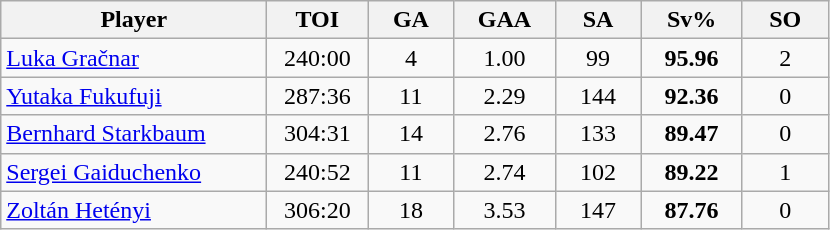<table class="wikitable sortable" style="text-align:center;">
<tr>
<th style="width:170px;">Player</th>
<th style="width:60px;">TOI</th>
<th style="width:50px;">GA</th>
<th style="width:60px;">GAA</th>
<th style="width:50px;">SA</th>
<th style="width:60px;">Sv%</th>
<th style="width:50px;">SO</th>
</tr>
<tr>
<td style="text-align:left;"> <a href='#'>Luka Gračnar</a></td>
<td>240:00</td>
<td>4</td>
<td>1.00</td>
<td>99</td>
<td><strong>95.96</strong></td>
<td>2</td>
</tr>
<tr>
<td style="text-align:left;"> <a href='#'>Yutaka Fukufuji</a></td>
<td>287:36</td>
<td>11</td>
<td>2.29</td>
<td>144</td>
<td><strong>92.36</strong></td>
<td>0</td>
</tr>
<tr>
<td style="text-align:left;"> <a href='#'>Bernhard Starkbaum</a></td>
<td>304:31</td>
<td>14</td>
<td>2.76</td>
<td>133</td>
<td><strong>89.47</strong></td>
<td>0</td>
</tr>
<tr>
<td style="text-align:left;"> <a href='#'>Sergei Gaiduchenko</a></td>
<td>240:52</td>
<td>11</td>
<td>2.74</td>
<td>102</td>
<td><strong>89.22</strong></td>
<td>1</td>
</tr>
<tr>
<td style="text-align:left;"> <a href='#'>Zoltán Hetényi</a></td>
<td>306:20</td>
<td>18</td>
<td>3.53</td>
<td>147</td>
<td><strong>87.76</strong></td>
<td>0</td>
</tr>
</table>
